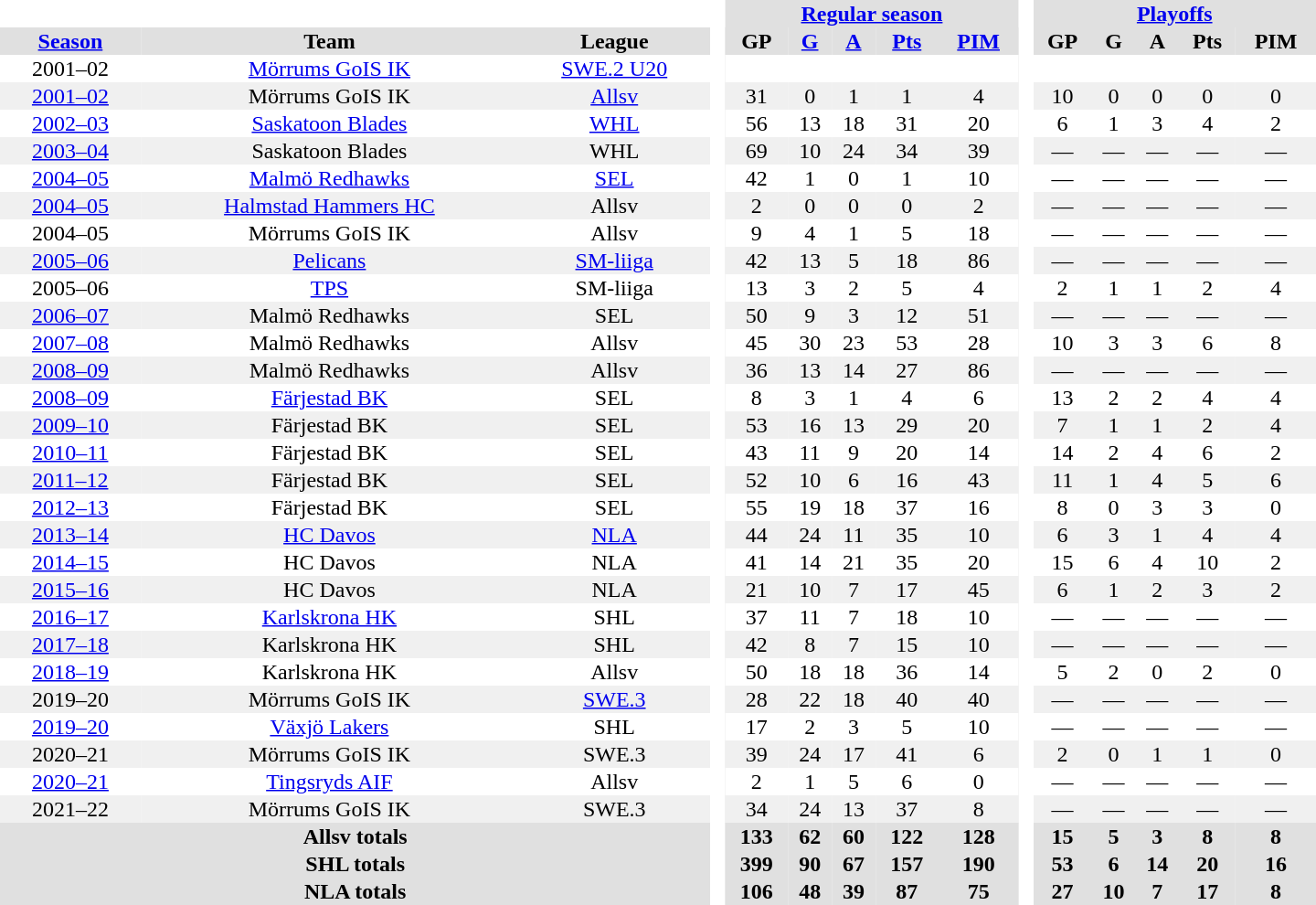<table border="0" cellpadding="1" cellspacing="0" style="text-align:center; width:60em">
<tr bgcolor="#e0e0e0">
<th colspan="3" bgcolor="#ffffff"> </th>
<th rowspan="99" bgcolor="#ffffff"> </th>
<th colspan="5"><a href='#'>Regular season</a></th>
<th rowspan="99" bgcolor="#ffffff"> </th>
<th colspan="5"><a href='#'>Playoffs</a></th>
</tr>
<tr bgcolor="#e0e0e0">
<th><a href='#'>Season</a></th>
<th>Team</th>
<th>League</th>
<th>GP</th>
<th><a href='#'>G</a></th>
<th><a href='#'>A</a></th>
<th><a href='#'>Pts</a></th>
<th><a href='#'>PIM</a></th>
<th>GP</th>
<th>G</th>
<th>A</th>
<th>Pts</th>
<th>PIM</th>
</tr>
<tr>
<td>2001–02</td>
<td><a href='#'>Mörrums GoIS IK</a></td>
<td><a href='#'>SWE.2 U20</a></td>
<td></td>
<td></td>
<td></td>
<td></td>
<td></td>
<td></td>
<td></td>
<td></td>
<td></td>
<td></td>
</tr>
<tr bgcolor="#f0f0f0">
<td><a href='#'>2001–02</a></td>
<td>Mörrums GoIS IK</td>
<td><a href='#'>Allsv</a></td>
<td>31</td>
<td>0</td>
<td>1</td>
<td>1</td>
<td>4</td>
<td>10</td>
<td>0</td>
<td>0</td>
<td>0</td>
<td>0</td>
</tr>
<tr>
<td><a href='#'>2002–03</a></td>
<td><a href='#'>Saskatoon Blades</a></td>
<td><a href='#'>WHL</a></td>
<td>56</td>
<td>13</td>
<td>18</td>
<td>31</td>
<td>20</td>
<td>6</td>
<td>1</td>
<td>3</td>
<td>4</td>
<td>2</td>
</tr>
<tr bgcolor="#f0f0f0">
<td><a href='#'>2003–04</a></td>
<td>Saskatoon Blades</td>
<td>WHL</td>
<td>69</td>
<td>10</td>
<td>24</td>
<td>34</td>
<td>39</td>
<td>—</td>
<td>—</td>
<td>—</td>
<td>—</td>
<td>—</td>
</tr>
<tr>
<td><a href='#'>2004–05</a></td>
<td><a href='#'>Malmö Redhawks</a></td>
<td><a href='#'>SEL</a></td>
<td>42</td>
<td>1</td>
<td>0</td>
<td>1</td>
<td>10</td>
<td>—</td>
<td>—</td>
<td>—</td>
<td>—</td>
<td>—</td>
</tr>
<tr bgcolor="#f0f0f0">
<td><a href='#'>2004–05</a></td>
<td><a href='#'>Halmstad Hammers HC</a></td>
<td>Allsv</td>
<td>2</td>
<td>0</td>
<td>0</td>
<td>0</td>
<td>2</td>
<td>—</td>
<td>—</td>
<td>—</td>
<td>—</td>
<td>—</td>
</tr>
<tr>
<td>2004–05</td>
<td>Mörrums GoIS IK</td>
<td>Allsv</td>
<td>9</td>
<td>4</td>
<td>1</td>
<td>5</td>
<td>18</td>
<td>—</td>
<td>—</td>
<td>—</td>
<td>—</td>
<td>—</td>
</tr>
<tr bgcolor="#f0f0f0">
<td><a href='#'>2005–06</a></td>
<td><a href='#'>Pelicans</a></td>
<td><a href='#'>SM-liiga</a></td>
<td>42</td>
<td>13</td>
<td>5</td>
<td>18</td>
<td>86</td>
<td>—</td>
<td>—</td>
<td>—</td>
<td>—</td>
<td>—</td>
</tr>
<tr>
<td>2005–06</td>
<td><a href='#'>TPS</a></td>
<td>SM-liiga</td>
<td>13</td>
<td>3</td>
<td>2</td>
<td>5</td>
<td>4</td>
<td>2</td>
<td>1</td>
<td>1</td>
<td>2</td>
<td>4</td>
</tr>
<tr bgcolor="#f0f0f0">
<td><a href='#'>2006–07</a></td>
<td>Malmö Redhawks</td>
<td>SEL</td>
<td>50</td>
<td>9</td>
<td>3</td>
<td>12</td>
<td>51</td>
<td>—</td>
<td>—</td>
<td>—</td>
<td>—</td>
<td>—</td>
</tr>
<tr>
<td><a href='#'>2007–08</a></td>
<td>Malmö Redhawks</td>
<td>Allsv</td>
<td>45</td>
<td>30</td>
<td>23</td>
<td>53</td>
<td>28</td>
<td>10</td>
<td>3</td>
<td>3</td>
<td>6</td>
<td>8</td>
</tr>
<tr bgcolor="#f0f0f0">
<td><a href='#'>2008–09</a></td>
<td>Malmö Redhawks</td>
<td>Allsv</td>
<td>36</td>
<td>13</td>
<td>14</td>
<td>27</td>
<td>86</td>
<td>—</td>
<td>—</td>
<td>—</td>
<td>—</td>
<td>—</td>
</tr>
<tr>
<td><a href='#'>2008–09</a></td>
<td><a href='#'>Färjestad BK</a></td>
<td>SEL</td>
<td>8</td>
<td>3</td>
<td>1</td>
<td>4</td>
<td>6</td>
<td>13</td>
<td>2</td>
<td>2</td>
<td>4</td>
<td>4</td>
</tr>
<tr bgcolor="#f0f0f0">
<td><a href='#'>2009–10</a></td>
<td>Färjestad BK</td>
<td>SEL</td>
<td>53</td>
<td>16</td>
<td>13</td>
<td>29</td>
<td>20</td>
<td>7</td>
<td>1</td>
<td>1</td>
<td>2</td>
<td>4</td>
</tr>
<tr>
<td><a href='#'>2010–11</a></td>
<td>Färjestad BK</td>
<td>SEL</td>
<td>43</td>
<td>11</td>
<td>9</td>
<td>20</td>
<td>14</td>
<td>14</td>
<td>2</td>
<td>4</td>
<td>6</td>
<td>2</td>
</tr>
<tr bgcolor="#f0f0f0">
<td><a href='#'>2011–12</a></td>
<td>Färjestad BK</td>
<td>SEL</td>
<td>52</td>
<td>10</td>
<td>6</td>
<td>16</td>
<td>43</td>
<td>11</td>
<td>1</td>
<td>4</td>
<td>5</td>
<td>6</td>
</tr>
<tr>
<td><a href='#'>2012–13</a></td>
<td>Färjestad BK</td>
<td>SEL</td>
<td>55</td>
<td>19</td>
<td>18</td>
<td>37</td>
<td>16</td>
<td>8</td>
<td>0</td>
<td>3</td>
<td>3</td>
<td>0</td>
</tr>
<tr bgcolor="#f0f0f0">
<td><a href='#'>2013–14</a></td>
<td><a href='#'>HC Davos</a></td>
<td><a href='#'>NLA</a></td>
<td>44</td>
<td>24</td>
<td>11</td>
<td>35</td>
<td>10</td>
<td>6</td>
<td>3</td>
<td>1</td>
<td>4</td>
<td>4</td>
</tr>
<tr>
<td><a href='#'>2014–15</a></td>
<td>HC Davos</td>
<td>NLA</td>
<td>41</td>
<td>14</td>
<td>21</td>
<td>35</td>
<td>20</td>
<td>15</td>
<td>6</td>
<td>4</td>
<td>10</td>
<td>2</td>
</tr>
<tr bgcolor="#f0f0f0">
<td><a href='#'>2015–16</a></td>
<td>HC Davos</td>
<td>NLA</td>
<td>21</td>
<td>10</td>
<td>7</td>
<td>17</td>
<td>45</td>
<td>6</td>
<td>1</td>
<td>2</td>
<td>3</td>
<td>2</td>
</tr>
<tr>
<td><a href='#'>2016–17</a></td>
<td><a href='#'>Karlskrona HK</a></td>
<td>SHL</td>
<td>37</td>
<td>11</td>
<td>7</td>
<td>18</td>
<td>10</td>
<td>—</td>
<td>—</td>
<td>—</td>
<td>—</td>
<td>—</td>
</tr>
<tr bgcolor="#f0f0f0">
<td><a href='#'>2017–18</a></td>
<td>Karlskrona HK</td>
<td>SHL</td>
<td>42</td>
<td>8</td>
<td>7</td>
<td>15</td>
<td>10</td>
<td>—</td>
<td>—</td>
<td>—</td>
<td>—</td>
<td>—</td>
</tr>
<tr>
<td><a href='#'>2018–19</a></td>
<td>Karlskrona HK</td>
<td>Allsv</td>
<td>50</td>
<td>18</td>
<td>18</td>
<td>36</td>
<td>14</td>
<td>5</td>
<td>2</td>
<td>0</td>
<td>2</td>
<td>0</td>
</tr>
<tr bgcolor="#f0f0f0">
<td>2019–20</td>
<td>Mörrums GoIS IK</td>
<td><a href='#'>SWE.3</a></td>
<td>28</td>
<td>22</td>
<td>18</td>
<td>40</td>
<td>40</td>
<td>—</td>
<td>—</td>
<td>—</td>
<td>—</td>
<td>—</td>
</tr>
<tr>
<td><a href='#'>2019–20</a></td>
<td><a href='#'>Växjö Lakers</a></td>
<td>SHL</td>
<td>17</td>
<td>2</td>
<td>3</td>
<td>5</td>
<td>10</td>
<td>—</td>
<td>—</td>
<td>—</td>
<td>—</td>
<td>—</td>
</tr>
<tr bgcolor="#f0f0f0">
<td>2020–21</td>
<td>Mörrums GoIS IK</td>
<td>SWE.3</td>
<td>39</td>
<td>24</td>
<td>17</td>
<td>41</td>
<td>6</td>
<td>2</td>
<td>0</td>
<td>1</td>
<td>1</td>
<td>0</td>
</tr>
<tr>
<td><a href='#'>2020–21</a></td>
<td><a href='#'>Tingsryds AIF </a></td>
<td>Allsv</td>
<td>2</td>
<td>1</td>
<td>5</td>
<td>6</td>
<td>0</td>
<td>—</td>
<td>—</td>
<td>—</td>
<td>—</td>
<td>—</td>
</tr>
<tr bgcolor="#f0f0f0">
<td>2021–22</td>
<td>Mörrums GoIS IK</td>
<td>SWE.3</td>
<td>34</td>
<td>24</td>
<td>13</td>
<td>37</td>
<td>8</td>
<td>—</td>
<td>—</td>
<td>—</td>
<td>—</td>
<td>—</td>
</tr>
<tr bgcolor="#e0e0e0">
<th colspan="3">Allsv totals</th>
<th>133</th>
<th>62</th>
<th>60</th>
<th>122</th>
<th>128</th>
<th>15</th>
<th>5</th>
<th>3</th>
<th>8</th>
<th>8</th>
</tr>
<tr bgcolor="#e0e0e0">
<th colspan="3">SHL totals</th>
<th>399</th>
<th>90</th>
<th>67</th>
<th>157</th>
<th>190</th>
<th>53</th>
<th>6</th>
<th>14</th>
<th>20</th>
<th>16</th>
</tr>
<tr bgcolor="#e0e0e0">
<th colspan="3">NLA totals</th>
<th>106</th>
<th>48</th>
<th>39</th>
<th>87</th>
<th>75</th>
<th>27</th>
<th>10</th>
<th>7</th>
<th>17</th>
<th>8</th>
</tr>
</table>
